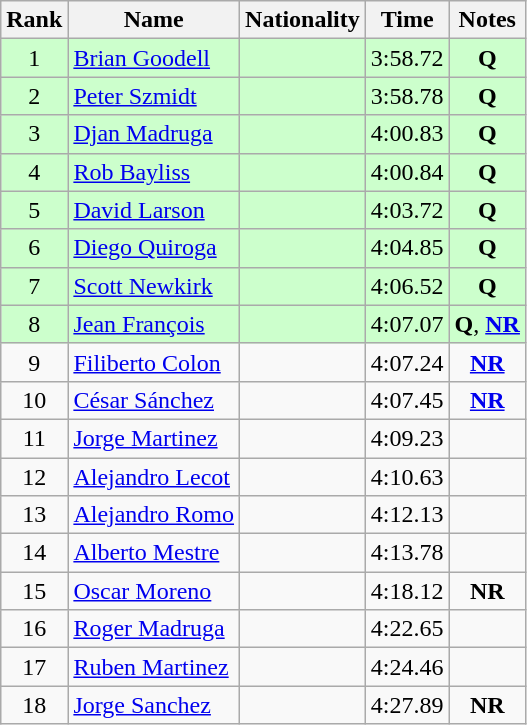<table class="wikitable sortable" style="text-align:center">
<tr>
<th>Rank</th>
<th>Name</th>
<th>Nationality</th>
<th>Time</th>
<th>Notes</th>
</tr>
<tr bgcolor=ccffcc>
<td>1</td>
<td align=left><a href='#'>Brian Goodell</a></td>
<td align=left></td>
<td>3:58.72</td>
<td><strong>Q</strong></td>
</tr>
<tr bgcolor=ccffcc>
<td>2</td>
<td align=left><a href='#'>Peter Szmidt</a></td>
<td align=left></td>
<td>3:58.78</td>
<td><strong>Q</strong></td>
</tr>
<tr bgcolor=ccffcc>
<td>3</td>
<td align=left><a href='#'>Djan Madruga</a></td>
<td align=left></td>
<td>4:00.83</td>
<td><strong>Q</strong></td>
</tr>
<tr bgcolor=ccffcc>
<td>4</td>
<td align=left><a href='#'>Rob Bayliss</a></td>
<td align=left></td>
<td>4:00.84</td>
<td><strong>Q</strong></td>
</tr>
<tr bgcolor=ccffcc>
<td>5</td>
<td align=left><a href='#'>David Larson</a></td>
<td align=left></td>
<td>4:03.72</td>
<td><strong>Q</strong></td>
</tr>
<tr bgcolor=ccffcc>
<td>6</td>
<td align=left><a href='#'>Diego Quiroga</a></td>
<td align=left></td>
<td>4:04.85</td>
<td><strong>Q</strong></td>
</tr>
<tr bgcolor=ccffcc>
<td>7</td>
<td align=left><a href='#'>Scott Newkirk</a></td>
<td align=left></td>
<td>4:06.52</td>
<td><strong>Q</strong></td>
</tr>
<tr bgcolor=ccffcc>
<td>8</td>
<td align=left><a href='#'>Jean François</a></td>
<td align=left></td>
<td>4:07.07</td>
<td><strong>Q</strong>, <strong><a href='#'>NR</a></strong></td>
</tr>
<tr>
<td>9</td>
<td align=left><a href='#'>Filiberto Colon</a></td>
<td align=left></td>
<td>4:07.24</td>
<td><strong><a href='#'>NR</a></strong></td>
</tr>
<tr>
<td>10</td>
<td align=left><a href='#'>César Sánchez</a></td>
<td align=left></td>
<td>4:07.45</td>
<td><strong><a href='#'>NR</a></strong></td>
</tr>
<tr>
<td>11</td>
<td align=left><a href='#'>Jorge Martinez</a></td>
<td align=left></td>
<td>4:09.23</td>
<td></td>
</tr>
<tr>
<td>12</td>
<td align=left><a href='#'>Alejandro Lecot</a></td>
<td align=left></td>
<td>4:10.63</td>
<td></td>
</tr>
<tr>
<td>13</td>
<td align=left><a href='#'>Alejandro Romo</a></td>
<td align=left></td>
<td>4:12.13</td>
<td></td>
</tr>
<tr>
<td>14</td>
<td align=left><a href='#'>Alberto Mestre</a></td>
<td align=left></td>
<td>4:13.78</td>
<td></td>
</tr>
<tr>
<td>15</td>
<td align=left><a href='#'>Oscar Moreno</a></td>
<td align=left></td>
<td>4:18.12</td>
<td><strong>NR</strong></td>
</tr>
<tr>
<td>16</td>
<td align=left><a href='#'>Roger Madruga</a></td>
<td align=left></td>
<td>4:22.65</td>
<td></td>
</tr>
<tr>
<td>17</td>
<td align=left><a href='#'>Ruben Martinez</a></td>
<td align=left></td>
<td>4:24.46</td>
<td></td>
</tr>
<tr>
<td>18</td>
<td align=left><a href='#'>Jorge Sanchez</a></td>
<td align=left></td>
<td>4:27.89</td>
<td><strong>NR</strong></td>
</tr>
</table>
